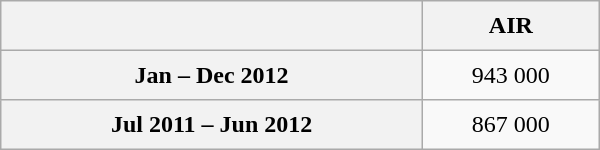<table class="wikitable sortable" style="text-align:center; width:400px; height:100px;">
<tr>
<th></th>
<th>AIR</th>
</tr>
<tr>
<th scope="row">Jan – Dec 2012</th>
<td>943 000</td>
</tr>
<tr>
<th scope="row">Jul 2011 – Jun 2012</th>
<td>867 000</td>
</tr>
</table>
